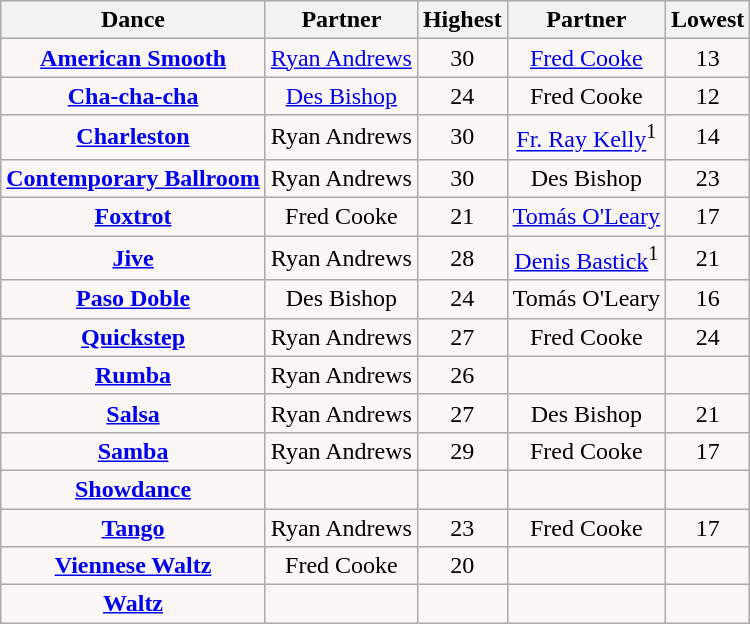<table class="wikitable sortable collapsed">
<tr style="text-align:Center; background:cc;">
<th>Dance</th>
<th>Partner</th>
<th>Highest</th>
<th>Partner</th>
<th>Lowest</th>
</tr>
<tr style="text-align: center; background:#faf6f6">
<td><strong><a href='#'>American Smooth</a></strong></td>
<td><a href='#'>Ryan Andrews</a></td>
<td>30</td>
<td><a href='#'>Fred Cooke</a></td>
<td>13</td>
</tr>
<tr style="text-align: center; background:#faf6f6">
<td><strong><a href='#'>Cha-cha-cha</a></strong></td>
<td><a href='#'>Des Bishop</a></td>
<td>24</td>
<td>Fred Cooke</td>
<td>12</td>
</tr>
<tr style="text-align: center; background:#faf6f6">
<td><strong><a href='#'>Charleston</a></strong></td>
<td>Ryan Andrews</td>
<td>30</td>
<td><a href='#'>Fr. Ray Kelly</a><sup>1</sup></td>
<td>14</td>
</tr>
<tr style="text-align: center; background:#faf6f6">
<td><strong><a href='#'>Contemporary Ballroom</a></strong></td>
<td>Ryan Andrews</td>
<td>30</td>
<td>Des Bishop</td>
<td>23</td>
</tr>
<tr style="text-align: center; background:#faf6f6">
<td><strong><a href='#'>Foxtrot</a></strong></td>
<td>Fred Cooke</td>
<td>21</td>
<td><a href='#'>Tomás O'Leary</a></td>
<td>17</td>
</tr>
<tr style="text-align: center; background:#faf6f6">
<td><strong><a href='#'>Jive</a></strong></td>
<td>Ryan Andrews</td>
<td>28</td>
<td><a href='#'>Denis Bastick</a><sup>1</sup></td>
<td>21</td>
</tr>
<tr style="text-align: center; background:#faf6f6">
<td><strong><a href='#'>Paso Doble</a></strong></td>
<td>Des Bishop</td>
<td>24</td>
<td>Tomás O'Leary</td>
<td>16</td>
</tr>
<tr style="text-align: center; background:#faf6f6">
<td><strong><a href='#'>Quickstep</a></strong></td>
<td>Ryan Andrews</td>
<td>27</td>
<td>Fred Cooke</td>
<td>24</td>
</tr>
<tr style="text-align: center; background:#faf6f6">
<td><strong><a href='#'>Rumba</a></strong></td>
<td>Ryan Andrews</td>
<td>26</td>
<td></td>
<td></td>
</tr>
<tr style="text-align: center; background:#faf6f6">
<td><strong><a href='#'>Salsa</a></strong></td>
<td>Ryan Andrews</td>
<td>27</td>
<td>Des Bishop</td>
<td>21</td>
</tr>
<tr style="text-align: center; background:#faf6f6">
<td><strong><a href='#'>Samba</a></strong></td>
<td>Ryan Andrews</td>
<td>29</td>
<td>Fred Cooke</td>
<td>17</td>
</tr>
<tr style="text-align: center; background:#faf6f6">
<td><strong><a href='#'>Showdance</a></strong></td>
<td></td>
<td></td>
<td></td>
<td></td>
</tr>
<tr style="text-align: center; background:#faf6f6">
<td><strong><a href='#'>Tango</a></strong></td>
<td>Ryan Andrews</td>
<td>23</td>
<td>Fred Cooke</td>
<td>17</td>
</tr>
<tr style="text-align: center; background:#faf6f6">
<td><strong><a href='#'>Viennese Waltz</a></strong></td>
<td>Fred Cooke</td>
<td>20</td>
<td></td>
<td></td>
</tr>
<tr style="text-align: center; background:#faf6f6">
<td><strong><a href='#'>Waltz</a></strong></td>
<td></td>
<td></td>
<td></td>
<td></td>
</tr>
</table>
